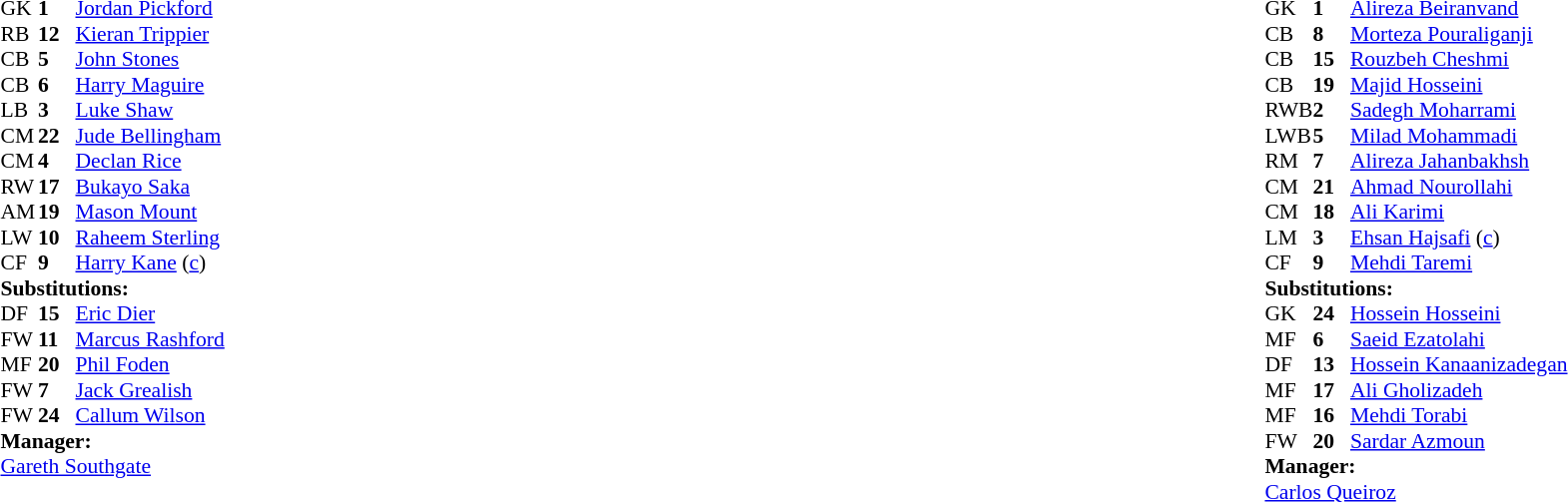<table width="100%">
<tr>
<td valign="top" width="40%"><br><table style="font-size:90%" cellspacing="0" cellpadding="0">
<tr>
<th width=25></th>
<th width=25></th>
</tr>
<tr>
<td>GK</td>
<td><strong>1</strong></td>
<td><a href='#'>Jordan Pickford</a></td>
</tr>
<tr>
<td>RB</td>
<td><strong>12</strong></td>
<td><a href='#'>Kieran Trippier</a></td>
</tr>
<tr>
<td>CB</td>
<td><strong>5</strong></td>
<td><a href='#'>John Stones</a></td>
</tr>
<tr>
<td>CB</td>
<td><strong>6</strong></td>
<td><a href='#'>Harry Maguire</a></td>
<td></td>
<td></td>
</tr>
<tr>
<td>LB</td>
<td><strong>3</strong></td>
<td><a href='#'>Luke Shaw</a></td>
</tr>
<tr>
<td>CM</td>
<td><strong>22</strong></td>
<td><a href='#'>Jude Bellingham</a></td>
</tr>
<tr>
<td>CM</td>
<td><strong>4</strong></td>
<td><a href='#'>Declan Rice</a></td>
</tr>
<tr>
<td>RW</td>
<td><strong>17</strong></td>
<td><a href='#'>Bukayo Saka</a></td>
<td></td>
<td></td>
</tr>
<tr>
<td>AM</td>
<td><strong>19</strong></td>
<td><a href='#'>Mason Mount</a></td>
<td></td>
<td></td>
</tr>
<tr>
<td>LW</td>
<td><strong>10</strong></td>
<td><a href='#'>Raheem Sterling</a></td>
<td></td>
<td></td>
</tr>
<tr>
<td>CF</td>
<td><strong>9</strong></td>
<td><a href='#'>Harry Kane</a> (<a href='#'>c</a>)</td>
<td></td>
<td></td>
</tr>
<tr>
<td colspan=3><strong>Substitutions:</strong></td>
</tr>
<tr>
<td>DF</td>
<td><strong>15</strong></td>
<td><a href='#'>Eric Dier</a></td>
<td></td>
<td></td>
</tr>
<tr>
<td>FW</td>
<td><strong>11</strong></td>
<td><a href='#'>Marcus Rashford</a></td>
<td></td>
<td></td>
</tr>
<tr>
<td>MF</td>
<td><strong>20</strong></td>
<td><a href='#'>Phil Foden</a></td>
<td></td>
<td></td>
</tr>
<tr>
<td>FW</td>
<td><strong>7</strong></td>
<td><a href='#'>Jack Grealish</a></td>
<td></td>
<td></td>
</tr>
<tr>
<td>FW</td>
<td><strong>24</strong></td>
<td><a href='#'>Callum Wilson</a></td>
<td></td>
<td></td>
</tr>
<tr>
<td colspan=3><strong>Manager:</strong></td>
</tr>
<tr>
<td colspan=3><a href='#'>Gareth Southgate</a></td>
</tr>
</table>
</td>
<td valign="top"></td>
<td valign="top" width="50%"><br><table style="font-size:90%; margin:auto" cellspacing="0" cellpadding="0">
<tr>
<th width=25></th>
<th width=25></th>
</tr>
<tr>
<td>GK</td>
<td><strong>1</strong></td>
<td><a href='#'>Alireza Beiranvand</a></td>
<td></td>
<td></td>
</tr>
<tr>
<td>CB</td>
<td><strong>8</strong></td>
<td><a href='#'>Morteza Pouraliganji</a></td>
<td></td>
</tr>
<tr>
<td>CB</td>
<td><strong>15</strong></td>
<td><a href='#'>Rouzbeh Cheshmi</a></td>
<td></td>
<td></td>
</tr>
<tr>
<td>CB</td>
<td><strong>19</strong></td>
<td><a href='#'>Majid Hosseini</a></td>
</tr>
<tr>
<td>RWB</td>
<td><strong>2</strong></td>
<td><a href='#'>Sadegh Moharrami</a></td>
</tr>
<tr>
<td>LWB</td>
<td><strong>5</strong></td>
<td><a href='#'>Milad Mohammadi</a></td>
<td></td>
<td></td>
</tr>
<tr>
<td>RM</td>
<td><strong>7</strong></td>
<td><a href='#'>Alireza Jahanbakhsh</a></td>
<td></td>
<td></td>
</tr>
<tr>
<td>CM</td>
<td><strong>21</strong></td>
<td><a href='#'>Ahmad Nourollahi</a></td>
<td></td>
<td></td>
</tr>
<tr>
<td>CM</td>
<td><strong>18</strong></td>
<td><a href='#'>Ali Karimi</a></td>
<td></td>
<td></td>
</tr>
<tr>
<td>LM</td>
<td><strong>3</strong></td>
<td><a href='#'>Ehsan Hajsafi</a> (<a href='#'>c</a>)</td>
</tr>
<tr>
<td>CF</td>
<td><strong>9</strong></td>
<td><a href='#'>Mehdi Taremi</a></td>
</tr>
<tr>
<td colspan=3><strong>Substitutions:</strong></td>
</tr>
<tr>
<td>GK</td>
<td><strong>24</strong></td>
<td><a href='#'>Hossein Hosseini</a></td>
<td></td>
<td></td>
</tr>
<tr>
<td>MF</td>
<td><strong>6</strong></td>
<td><a href='#'>Saeid Ezatolahi</a></td>
<td></td>
<td></td>
</tr>
<tr>
<td>DF</td>
<td><strong>13</strong></td>
<td><a href='#'>Hossein Kanaanizadegan</a></td>
<td></td>
<td></td>
</tr>
<tr>
<td>MF</td>
<td><strong>17</strong></td>
<td><a href='#'>Ali Gholizadeh</a></td>
<td></td>
<td></td>
</tr>
<tr>
<td>MF</td>
<td><strong>16</strong></td>
<td><a href='#'>Mehdi Torabi</a></td>
<td></td>
<td></td>
</tr>
<tr>
<td>FW</td>
<td><strong>20</strong></td>
<td><a href='#'>Sardar Azmoun</a></td>
<td></td>
<td></td>
</tr>
<tr>
<td colspan=3><strong>Manager:</strong></td>
</tr>
<tr>
<td colspan=3> <a href='#'>Carlos Queiroz</a></td>
</tr>
</table>
</td>
</tr>
</table>
